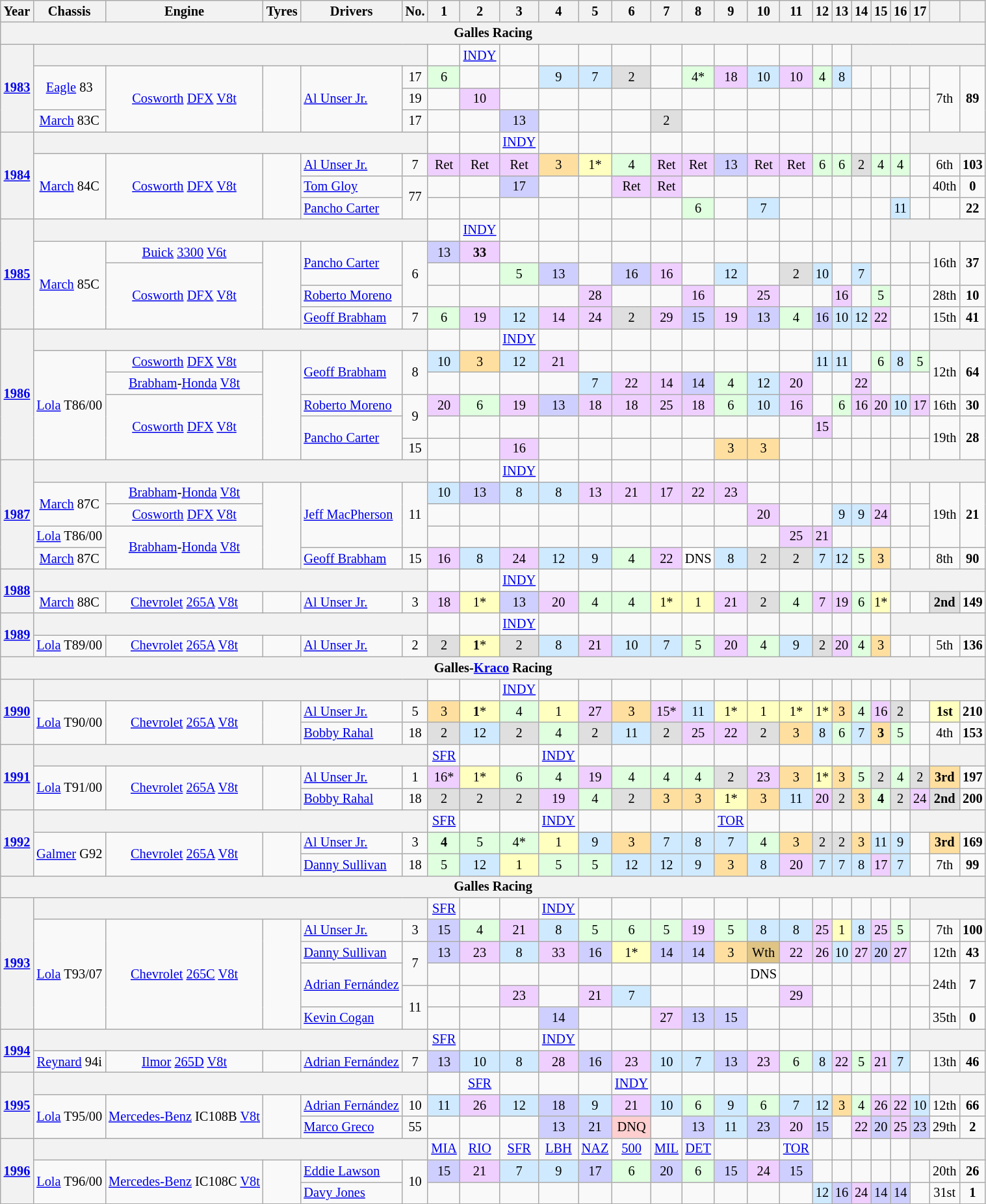<table class="wikitable" style="text-align:center; font-size:85%">
<tr>
<th>Year</th>
<th>Chassis</th>
<th>Engine</th>
<th>Tyres</th>
<th>Drivers</th>
<th>No.</th>
<th>1</th>
<th>2</th>
<th>3</th>
<th>4</th>
<th>5</th>
<th>6</th>
<th>7</th>
<th>8</th>
<th>9</th>
<th>10</th>
<th>11</th>
<th>12</th>
<th>13</th>
<th>14</th>
<th>15</th>
<th>16</th>
<th>17</th>
<th></th>
<th></th>
</tr>
<tr>
<th colspan=29>Galles Racing</th>
</tr>
<tr>
<th rowspan=4><a href='#'>1983</a></th>
<th colspan=5></th>
<td></td>
<td><a href='#'>INDY</a></td>
<td></td>
<td></td>
<td></td>
<td></td>
<td></td>
<td></td>
<td></td>
<td></td>
<td></td>
<td></td>
<td></td>
<th colspan=10></th>
</tr>
<tr>
<td rowspan=2><a href='#'>Eagle</a> 83</td>
<td rowspan=3><a href='#'>Cosworth</a> <a href='#'>DFX</a> <a href='#'>V8</a><a href='#'>t</a></td>
<td rowspan=3></td>
<td rowspan=3 align=left> <a href='#'>Al Unser Jr.</a></td>
<td>17</td>
<td style="background:#DFFFDF;" align=center>6</td>
<td></td>
<td></td>
<td style="background:#CFEAFF;" align=center>9</td>
<td style="background:#CFEAFF;" align=center>7</td>
<td style="background:#DFDFDF;" align=center>2</td>
<td></td>
<td style="background:#DFFFDF;" align=center>4*</td>
<td style="background:#EFCFFF;" align=center>18</td>
<td style="background:#CFEAFF;" align=center>10</td>
<td style="background:#EFCFFF;" align=center>10</td>
<td style="background:#DFFFDF;" align=center>4</td>
<td style="background:#CFEAFF;" align=center>8</td>
<td></td>
<td></td>
<td></td>
<td></td>
<td rowspan=3>7th</td>
<td rowspan=3><strong>89</strong></td>
</tr>
<tr>
<td>19</td>
<td></td>
<td style="background:#EFCFFF;" align=center>10</td>
<td></td>
<td></td>
<td></td>
<td></td>
<td></td>
<td></td>
<td></td>
<td></td>
<td></td>
<td></td>
<td></td>
<td></td>
<td></td>
<td></td>
<td></td>
</tr>
<tr>
<td><a href='#'>March</a> 83C</td>
<td>17</td>
<td></td>
<td></td>
<td style="background:#CFCFFF;" align=center>13</td>
<td></td>
<td></td>
<td></td>
<td style="background:#DFDFDF;" align=center>2</td>
<td></td>
<td></td>
<td></td>
<td></td>
<td></td>
<td></td>
<td></td>
<td></td>
<td></td>
<td></td>
</tr>
<tr>
<th rowspan=4><a href='#'>1984</a></th>
<th colspan=5></th>
<td></td>
<td></td>
<td><a href='#'>INDY</a></td>
<td></td>
<td></td>
<td></td>
<td></td>
<td></td>
<td></td>
<td></td>
<td></td>
<td></td>
<td></td>
<td></td>
<td></td>
<td></td>
<th colspan=7></th>
</tr>
<tr>
<td rowspan=3><a href='#'>March</a> 84C</td>
<td rowspan=3><a href='#'>Cosworth</a> <a href='#'>DFX</a> <a href='#'>V8</a><a href='#'>t</a></td>
<td rowspan=3></td>
<td align=left> <a href='#'>Al Unser Jr.</a></td>
<td>7</td>
<td style="background:#efcfff;">Ret</td>
<td style="background:#efcfff;">Ret</td>
<td style="background:#efcfff;">Ret</td>
<td style="background:#ffdf9f;">3</td>
<td style="background:#ffffbf;">1*</td>
<td style="background:#dfffdf;">4</td>
<td style="background:#efcfff;">Ret</td>
<td style="background:#efcfff;">Ret</td>
<td style="background:#cfcfff;">13</td>
<td style="background:#efcfff;">Ret</td>
<td style="background:#efcfff;">Ret</td>
<td style="background:#DFFFDF;">6</td>
<td style="background:#DFFFDF;">6</td>
<td style="background:#dfdfdf;">2</td>
<td style="background:#dfffdf;">4</td>
<td style="background:#dfffdf;">4</td>
<td></td>
<td>6th</td>
<td><strong>103</strong></td>
</tr>
<tr>
<td align=left> <a href='#'>Tom Gloy</a></td>
<td rowspan=2>77</td>
<td></td>
<td></td>
<td style="background:#cfcfff;">17</td>
<td></td>
<td></td>
<td style="background:#efcfff;">Ret</td>
<td style="background:#efcfff;">Ret</td>
<td></td>
<td></td>
<td></td>
<td></td>
<td></td>
<td></td>
<td></td>
<td></td>
<td></td>
<td></td>
<td>40th</td>
<td><strong>0</strong></td>
</tr>
<tr>
<td align=left> <a href='#'>Pancho Carter</a></td>
<td></td>
<td></td>
<td></td>
<td></td>
<td></td>
<td></td>
<td></td>
<td style="background:#DFFFDF;">6</td>
<td></td>
<td style="background:#CFEAFF;">7</td>
<td></td>
<td></td>
<td></td>
<td></td>
<td></td>
<td style="background:#CFEAFF;">11</td>
<td></td>
<td></td>
<td><strong>22</strong></td>
</tr>
<tr>
<th rowspan=5><a href='#'>1985</a></th>
<th colspan=5></th>
<td></td>
<td><a href='#'>INDY</a></td>
<td></td>
<td></td>
<td></td>
<td></td>
<td></td>
<td></td>
<td></td>
<td></td>
<td></td>
<td></td>
<td></td>
<td></td>
<td></td>
<th colspan=8></th>
</tr>
<tr>
<td rowspan=4><a href='#'>March</a> 85C</td>
<td><a href='#'>Buick</a> <a href='#'>3300</a> <a href='#'>V6</a><a href='#'>t</a></td>
<td rowspan=4></td>
<td rowspan=2 align=left> <a href='#'>Pancho Carter</a></td>
<td rowspan=3>6</td>
<td style="background:#cfcfff;">13</td>
<td style="background:#efcfff;"><strong>33</strong></td>
<td></td>
<td></td>
<td></td>
<td></td>
<td></td>
<td></td>
<td></td>
<td></td>
<td></td>
<td></td>
<td></td>
<td></td>
<td></td>
<td></td>
<td></td>
<td rowspan=2>16th</td>
<td rowspan=2><strong>37</strong></td>
</tr>
<tr>
<td rowspan=3><a href='#'>Cosworth</a> <a href='#'>DFX</a> <a href='#'>V8</a><a href='#'>t</a></td>
<td></td>
<td></td>
<td style="background:#dfffdf;">5</td>
<td style="background:#cfcfff;">13</td>
<td></td>
<td style="background:#cfcfff;">16</td>
<td style="background:#efcfff;">16</td>
<td></td>
<td style="background:#CFEAFF;">12</td>
<td></td>
<td style="background:#dfdfdf;">2</td>
<td style="background:#cfeaff;">10</td>
<td></td>
<td style="background:#cfeaff;">7</td>
<td></td>
<td></td>
<td></td>
</tr>
<tr>
<td align=left> <a href='#'>Roberto Moreno</a></td>
<td></td>
<td></td>
<td></td>
<td></td>
<td style="background:#efcfff;">28</td>
<td></td>
<td></td>
<td style="background:#efcfff;">16</td>
<td></td>
<td style="background:#efcfff;">25</td>
<td></td>
<td></td>
<td style="background:#efcfff;">16</td>
<td></td>
<td style="background:#dfffdf;">5</td>
<td></td>
<td></td>
<td>28th</td>
<td><strong>10</strong></td>
</tr>
<tr>
<td align=left> <a href='#'>Geoff Brabham</a></td>
<td>7</td>
<td style="background:#DFFFDF;">6</td>
<td style="background:#efcfff;">19</td>
<td style="background:#CFEAFF;">12</td>
<td style="background:#efcfff;">14</td>
<td style="background:#efcfff;">24</td>
<td style="background:#dfdfdf;">2</td>
<td style="background:#efcfff;">29</td>
<td style="background:#cfcfff;">15</td>
<td style="background:#efcfff;">19</td>
<td style="background:#cfcfff;">13</td>
<td style="background:#dfffdf;">4</td>
<td style="background:#cfcfff;">16</td>
<td style="background:#cfeaff;">10</td>
<td style="background:#CFEAFF;">12</td>
<td style="background:#efcfff;">22</td>
<td></td>
<td></td>
<td>15th</td>
<td><strong>41</strong></td>
</tr>
<tr>
<th rowspan=6><a href='#'>1986</a></th>
<th colspan=5></th>
<td></td>
<td></td>
<td><a href='#'>INDY</a></td>
<td></td>
<td></td>
<td></td>
<td></td>
<td></td>
<td></td>
<td></td>
<td></td>
<td></td>
<td></td>
<td></td>
<td></td>
<td></td>
<td></td>
<th colspan=6></th>
</tr>
<tr>
<td rowspan=5><a href='#'>Lola</a> T86/00</td>
<td><a href='#'>Cosworth</a> <a href='#'>DFX</a> <a href='#'>V8</a><a href='#'>t</a></td>
<td rowspan=5></td>
<td rowspan=2 align=left> <a href='#'>Geoff Brabham</a></td>
<td rowspan=2>8</td>
<td style="background:#cfeaff;">10</td>
<td style="background:#ffdf9f;">3</td>
<td style="background:#CFEAFF;">12</td>
<td style="background:#efcfff;">21</td>
<td></td>
<td></td>
<td></td>
<td></td>
<td></td>
<td></td>
<td></td>
<td style="background:#CFEAFF;">11</td>
<td style="background:#CFEAFF;">11</td>
<td></td>
<td style="background:#DFFFDF;">6</td>
<td style="background:#cfeaff;">8</td>
<td style="background:#dfffdf;">5</td>
<td rowspan=2>12th</td>
<td rowspan=2><strong>64</strong></td>
</tr>
<tr>
<td><a href='#'>Brabham</a>-<a href='#'>Honda</a> <a href='#'>V8</a><a href='#'>t</a></td>
<td></td>
<td></td>
<td></td>
<td></td>
<td style="background:#cfeaff;">7</td>
<td style="background:#efcfff;">22</td>
<td style="background:#efcfff;">14</td>
<td style="background:#cfcfff;">14</td>
<td style="background:#dfffdf;">4</td>
<td style="background:#CFEAFF;">12</td>
<td style="background:#efcfff;">20</td>
<td></td>
<td></td>
<td style="background:#efcfff;">22</td>
<td></td>
<td></td>
<td></td>
</tr>
<tr>
<td rowspan=3><a href='#'>Cosworth</a> <a href='#'>DFX</a> <a href='#'>V8</a><a href='#'>t</a></td>
<td align=left> <a href='#'>Roberto Moreno</a></td>
<td rowspan=2>9</td>
<td style="background:#efcfff;">20</td>
<td style="background:#DFFFDF;">6</td>
<td style="background:#efcfff;">19</td>
<td style="background:#cfcfff;">13</td>
<td style="background:#efcfff;">18</td>
<td style="background:#efcfff;">18</td>
<td style="background:#efcfff;">25</td>
<td style="background:#efcfff;">18</td>
<td style="background:#DFFFDF;">6</td>
<td style="background:#cfeaff;">10</td>
<td style="background:#efcfff;">16</td>
<td></td>
<td style="background:#DFFFDF;">6</td>
<td style="background:#efcfff;">16</td>
<td style="background:#efcfff;">20</td>
<td style="background:#cfeaff;">10</td>
<td style="background:#efcfff;">17</td>
<td>16th</td>
<td><strong>30</strong></td>
</tr>
<tr>
<td align=left rowspan=2> <a href='#'>Pancho Carter</a></td>
<td></td>
<td></td>
<td></td>
<td></td>
<td></td>
<td></td>
<td></td>
<td></td>
<td></td>
<td></td>
<td></td>
<td style="background:#efcfff;">15</td>
<td></td>
<td></td>
<td></td>
<td></td>
<td></td>
<td rowspan=2>19th</td>
<td rowspan=2><strong>28</strong></td>
</tr>
<tr>
<td>15</td>
<td></td>
<td></td>
<td style="background:#efcfff;">16</td>
<td></td>
<td></td>
<td></td>
<td></td>
<td></td>
<td style="background:#ffdf9f;">3</td>
<td style="background:#ffdf9f;">3</td>
<td></td>
<td></td>
<td></td>
<td></td>
<td></td>
<td></td>
<td></td>
</tr>
<tr>
<th rowspan=5><a href='#'>1987</a></th>
<th colspan=5></th>
<td></td>
<td></td>
<td><a href='#'>INDY</a></td>
<td></td>
<td></td>
<td></td>
<td></td>
<td></td>
<td></td>
<td></td>
<td></td>
<td></td>
<td></td>
<td></td>
<td></td>
<th colspan=8></th>
</tr>
<tr>
<td rowspan=2><a href='#'>March</a> 87C</td>
<td><a href='#'>Brabham</a>-<a href='#'>Honda</a> <a href='#'>V8</a><a href='#'>t</a></td>
<td rowspan=4></td>
<td align=left rowspan=3> <a href='#'>Jeff MacPherson</a></td>
<td rowspan=3>11</td>
<td style="background:#cfeaff;">10</td>
<td style="background:#cfcfff;">13</td>
<td style="background:#cfeaff;">8</td>
<td style="background:#cfeaff;">8</td>
<td style="background:#efcfff;">13</td>
<td style="background:#efcfff;">21</td>
<td style="background:#efcfff;">17</td>
<td style="background:#efcfff;">22</td>
<td style="background:#efcfff;">23</td>
<td></td>
<td></td>
<td></td>
<td></td>
<td></td>
<td></td>
<td></td>
<td></td>
<td rowspan=3>19th</td>
<td rowspan=3><strong>21</strong></td>
</tr>
<tr>
<td><a href='#'>Cosworth</a> <a href='#'>DFX</a> <a href='#'>V8</a><a href='#'>t</a></td>
<td></td>
<td></td>
<td></td>
<td></td>
<td></td>
<td></td>
<td></td>
<td></td>
<td></td>
<td style="background:#efcfff;">20</td>
<td></td>
<td></td>
<td style="background:#cfeaff;">9</td>
<td style="background:#cfeaff;">9</td>
<td style="background:#efcfff;">24</td>
<td></td>
<td></td>
</tr>
<tr>
<td><a href='#'>Lola</a> T86/00</td>
<td rowspan=2><a href='#'>Brabham</a>-<a href='#'>Honda</a> <a href='#'>V8</a><a href='#'>t</a></td>
<td></td>
<td></td>
<td></td>
<td></td>
<td></td>
<td></td>
<td></td>
<td></td>
<td></td>
<td></td>
<td style="background:#efcfff;">25</td>
<td style="background:#efcfff;">21</td>
<td></td>
<td></td>
<td></td>
<td></td>
<td></td>
</tr>
<tr>
<td><a href='#'>March</a> 87C</td>
<td align=left> <a href='#'>Geoff Brabham</a></td>
<td>15</td>
<td style="background:#efcfff;">16</td>
<td style="background:#cfeaff;">8</td>
<td style="background:#efcfff;">24</td>
<td style="background:#CFEAFF;">12</td>
<td style="background:#cfeaff;">9</td>
<td style="background:#dfffdf;">4</td>
<td style="background:#efcfff;">22</td>
<td style="background:#FFFFFF;">DNS</td>
<td style="background:#cfeaff;">8</td>
<td style="background:#dfdfdf;">2</td>
<td style="background:#dfdfdf;">2</td>
<td style="background:#cfeaff;">7</td>
<td style="background:#CFEAFF;">12</td>
<td style="background:#dfffdf;">5</td>
<td style="background:#ffdf9f;">3</td>
<td></td>
<td></td>
<td>8th</td>
<td><strong>90</strong></td>
</tr>
<tr>
<th rowspan=2><a href='#'>1988</a></th>
<th colspan=5></th>
<td></td>
<td></td>
<td><a href='#'>INDY</a></td>
<td></td>
<td></td>
<td></td>
<td></td>
<td></td>
<td></td>
<td></td>
<td></td>
<td></td>
<td></td>
<td></td>
<td></td>
<th colspan=8></th>
</tr>
<tr>
<td><a href='#'>March</a> 88C</td>
<td><a href='#'>Chevrolet</a> <a href='#'>265A</a> <a href='#'>V8</a><a href='#'>t</a></td>
<td></td>
<td align=left> <a href='#'>Al Unser Jr.</a></td>
<td>3</td>
<td style="background:#EFCFFF;">18</td>
<td style="background:#FFFFBF;">1*</td>
<td style="background:#CFCFFF;">13</td>
<td style="background:#EFCFFF;">20</td>
<td style="background:#DFFFDF;">4</td>
<td style="background:#DFFFDF;">4</td>
<td style="background:#FFFFBF;">1*</td>
<td style="background:#FFFFBF;">1</td>
<td style="background:#EFCFFF;">21</td>
<td style="background:#DFDFDF;">2</td>
<td style="background:#DFFFDF;">4</td>
<td style="background:#EFCFFF;">7</td>
<td style="background:#EFCFFF;">19</td>
<td style="background:#DFFFDF;">6</td>
<td style="background:#FFFFBF;">1*</td>
<td></td>
<td></td>
<td style="background:#DFDFDF;"><strong>2nd</strong></td>
<td><strong>149</strong></td>
</tr>
<tr>
<th rowspan=2><a href='#'>1989</a></th>
<th colspan=5></th>
<td></td>
<td></td>
<td><a href='#'>INDY</a></td>
<td></td>
<td></td>
<td></td>
<td></td>
<td></td>
<td></td>
<td></td>
<td></td>
<td></td>
<td></td>
<td></td>
<td></td>
<th colspan=8></th>
</tr>
<tr>
<td><a href='#'>Lola</a> T89/00</td>
<td><a href='#'>Chevrolet</a> <a href='#'>265A</a> <a href='#'>V8</a><a href='#'>t</a></td>
<td></td>
<td align=left> <a href='#'>Al Unser Jr.</a></td>
<td>2</td>
<td style="background:#DFDFDF;">2</td>
<td style="background:#FFFFBF;"><strong>1</strong>*</td>
<td style="background:#DFDFDF;">2</td>
<td style="background:#CFEAFF;">8</td>
<td style="background:#EFCFFF;">21</td>
<td style="background:#CFEAFF;">10</td>
<td style="background:#CFEAFF;">7</td>
<td style="background:#DFFFDF;">5</td>
<td style="background:#EFCFFF;">20</td>
<td style="background:#DFFFDF;">4</td>
<td style="background:#CFEAFF;">9</td>
<td style="background:#DFDFDF;">2</td>
<td style="background:#EFCFFF;">20</td>
<td style="background:#DFFFDF;">4</td>
<td style="background:#FFDF9F;">3</td>
<td></td>
<td></td>
<td>5th</td>
<td><strong>136</strong></td>
</tr>
<tr>
<th align=center colspan=29>Galles-<a href='#'>Kraco</a> Racing</th>
</tr>
<tr>
<th rowspan=3><a href='#'>1990</a></th>
<th colspan=5></th>
<td></td>
<td></td>
<td><a href='#'>INDY</a></td>
<td></td>
<td></td>
<td></td>
<td></td>
<td></td>
<td></td>
<td></td>
<td></td>
<td></td>
<td></td>
<td></td>
<td></td>
<td></td>
<th colspan=7></th>
</tr>
<tr>
<td rowspan=2><a href='#'>Lola</a> T90/00</td>
<td rowspan=2><a href='#'>Chevrolet</a> <a href='#'>265A</a> <a href='#'>V8</a><a href='#'>t</a></td>
<td rowspan=2></td>
<td align=left> <a href='#'>Al Unser Jr.</a></td>
<td>5</td>
<td style="background:#ffdf9f;">3</td>
<td style="background:#ffffbf;"><strong>1</strong>*</td>
<td style="background:#dfffdf;">4</td>
<td style="background:#ffffbf;">1</td>
<td style="background:#efcfff;">27</td>
<td style="background:#ffdf9f;">3</td>
<td style="background:#efcfff;">15*</td>
<td style="background:#CFEAFF;">11</td>
<td style="background:#ffffbf;">1*</td>
<td style="background:#ffffbf;">1</td>
<td style="background:#ffffbf;">1*</td>
<td style="background:#ffffbf;">1*</td>
<td style="background:#ffdf9f;">3</td>
<td style="background:#dfffdf;">4</td>
<td style="background:#efcfff;">16</td>
<td style="background:#dfdfdf;">2</td>
<td></td>
<td style="background:#FFFFBF;"><strong>1st</strong></td>
<td><strong>210</strong></td>
</tr>
<tr>
<td align=left> <a href='#'>Bobby Rahal</a></td>
<td>18</td>
<td style="background:#dfdfdf;">2</td>
<td style="background:#CFEAFF;">12</td>
<td style="background:#dfdfdf;">2</td>
<td style="background:#dfffdf;">4</td>
<td style="background:#dfdfdf;">2</td>
<td style="background:#CFEAFF;">11</td>
<td style="background:#dfdfdf;">2</td>
<td style="background:#efcfff;">25</td>
<td style="background:#efcfff;">22</td>
<td style="background:#dfdfdf;">2</td>
<td style="background:#ffdf9f;">3</td>
<td style="background:#CFEAFF;">8</td>
<td style="background:#DFFFDF;">6</td>
<td style="background:#CFEAFF;">7</td>
<td style="background:#ffdf9f;"><strong>3</strong></td>
<td style="background:#dfffdf;">5</td>
<td></td>
<td>4th</td>
<td><strong>153</strong></td>
</tr>
<tr>
<th rowspan=3><a href='#'>1991</a></th>
<th colspan=5></th>
<td><a href='#'>SFR</a></td>
<td></td>
<td></td>
<td><a href='#'>INDY</a></td>
<td></td>
<td></td>
<td></td>
<td></td>
<td></td>
<td></td>
<td></td>
<td></td>
<td></td>
<td></td>
<td></td>
<td></td>
<td></td>
<th colspan=6></th>
</tr>
<tr>
<td rowspan=2><a href='#'>Lola</a> T91/00</td>
<td rowspan=2><a href='#'>Chevrolet</a> <a href='#'>265A</a> <a href='#'>V8</a><a href='#'>t</a></td>
<td rowspan=2></td>
<td align=left> <a href='#'>Al Unser Jr.</a></td>
<td>1</td>
<td style="background:#EFCFFF;">16*</td>
<td style="background:#FFFFBF;">1*</td>
<td style="background:#DFFFDF;">6</td>
<td style="background:#DFFFDF;">4</td>
<td style="background:#EFCFFF;">19</td>
<td style="background:#DFFFDF;">4</td>
<td style="background:#DFFFDF;">4</td>
<td style="background:#DFFFDF;">4</td>
<td style="background:#DFDFDF;">2</td>
<td style="background:#EFCFFF;">23</td>
<td style="background:#FFDF9F;">3</td>
<td style="background:#FFFFBF;">1*</td>
<td style="background:#FFDF9F;">3</td>
<td style="background:#DFFFDF;">5</td>
<td style="background:#DFDFDF;">2</td>
<td style="background:#DFFFDF;">4</td>
<td style="background:#DFDFDF;">2</td>
<td style="background:#FFDF9F;"><strong>3rd</strong></td>
<td><strong>197</strong></td>
</tr>
<tr>
<td align=left> <a href='#'>Bobby Rahal</a></td>
<td>18</td>
<td style="background:#DFDFDF;">2</td>
<td style="background:#DFDFDF;">2</td>
<td style="background:#DFDFDF;">2</td>
<td style="background:#EFCFFF;">19</td>
<td style="background:#DFFFDF;">4</td>
<td style="background:#DFDFDF;">2</td>
<td style="background:#FFDF9F;">3</td>
<td style="background:#FFDF9F;">3</td>
<td style="background:#FFFFBF;">1*</td>
<td style="background:#FFDF9F;">3</td>
<td style="background:#CFEAFF;">11</td>
<td style="background:#EFCFFF;">20</td>
<td style="background:#DFDFDF;">2</td>
<td style="background:#FFDF9F;">3</td>
<td style="background:#DFFFDF;"><strong>4</strong></td>
<td style="background:#DFDFDF;">2</td>
<td style="background:#EFCFFF;">24</td>
<td style="background:#DFDFDF;"><strong>2nd</strong></td>
<td><strong>200</strong></td>
</tr>
<tr>
<th rowspan=3><a href='#'>1992</a></th>
<th colspan=5></th>
<td><a href='#'>SFR</a></td>
<td></td>
<td></td>
<td><a href='#'>INDY</a></td>
<td></td>
<td></td>
<td></td>
<td></td>
<td><a href='#'>TOR</a></td>
<td></td>
<td></td>
<td></td>
<td></td>
<td></td>
<td></td>
<td></td>
<th colspan=7></th>
</tr>
<tr>
<td rowspan=2><a href='#'>Galmer</a> G92</td>
<td rowspan=2><a href='#'>Chevrolet</a> <a href='#'>265A</a> <a href='#'>V8</a><a href='#'>t</a></td>
<td rowspan=2></td>
<td align=left> <a href='#'>Al Unser Jr.</a></td>
<td>3</td>
<td style="background:#dfffdf;"><strong>4</strong></td>
<td style="background:#dfffdf;">5</td>
<td style="background:#dfffdf;">4*</td>
<td style="background:#ffffbf;">1</td>
<td style="background:#CFEAFF;">9</td>
<td style="background:#ffdf9f;">3</td>
<td style="background:#CFEAFF;">7</td>
<td style="background:#CFEAFF;">8</td>
<td style="background:#CFEAFF;">7</td>
<td style="background:#dfffdf;">4</td>
<td style="background:#ffdf9f;">3</td>
<td style="background:#dfdfdf;">2</td>
<td style="background:#dfdfdf;">2</td>
<td style="background:#ffdf9f;">3</td>
<td style="background:#CFEAFF;">11</td>
<td style="background:#CFEAFF;">9</td>
<td></td>
<td style="background:#FFDF9F;"><strong>3rd</strong></td>
<td><strong>169</strong></td>
</tr>
<tr>
<td align=left> <a href='#'>Danny Sullivan</a></td>
<td>18</td>
<td style="background:#dfffdf;">5</td>
<td style="background:#CFEAFF;">12</td>
<td style="background:#ffffbf;">1</td>
<td style="background:#dfffdf;">5</td>
<td style="background:#dfffdf;">5</td>
<td style="background:#CFEAFF;">12</td>
<td style="background:#CFEAFF;">12</td>
<td style="background:#CFEAFF;">9</td>
<td style="background:#ffdf9f;">3</td>
<td style="background:#CFEAFF;">8</td>
<td style="background:#efcfff;">20</td>
<td style="background:#CFEAFF;">7</td>
<td style="background:#CFEAFF;">7</td>
<td style="background:#CFEAFF;">8</td>
<td style="background:#efcfff;">17</td>
<td style="background:#CFEAFF;">7</td>
<td></td>
<td>7th</td>
<td><strong>99</strong></td>
</tr>
<tr>
<th align=center colspan=29>Galles Racing</th>
</tr>
<tr>
<th rowspan=6><a href='#'>1993</a></th>
<th colspan=5></th>
<td><a href='#'>SFR</a></td>
<td></td>
<td></td>
<td><a href='#'>INDY</a></td>
<td></td>
<td></td>
<td></td>
<td></td>
<td></td>
<td></td>
<td></td>
<td></td>
<td></td>
<td></td>
<td></td>
<td></td>
<th colspan=7></th>
</tr>
<tr>
<td rowspan=5><a href='#'>Lola</a> T93/07</td>
<td rowspan=5><a href='#'>Chevrolet</a> <a href='#'>265C</a> <a href='#'>V8</a><a href='#'>t</a></td>
<td rowspan=5></td>
<td align=left> <a href='#'>Al Unser Jr.</a></td>
<td>3</td>
<td style="background:#cfcfff;">15</td>
<td style="background:#dfffdf;">4</td>
<td style="background:#efcfff;">21</td>
<td style="background:#CFEAFF;">8</td>
<td style="background:#dfffdf;">5</td>
<td style="background:#DFFFDF;">6</td>
<td style="background:#dfffdf;">5</td>
<td style="background:#efcfff;">19</td>
<td style="background:#dfffdf;">5</td>
<td style="background:#CFEAFF;">8</td>
<td style="background:#CFEAFF;">8</td>
<td style="background:#efcfff;">25</td>
<td style="background:#ffffbf;">1</td>
<td style="background:#CFEAFF;">8</td>
<td style="background:#efcfff;">25</td>
<td style="background:#dfffdf;">5</td>
<td></td>
<td>7th</td>
<td><strong>100</strong></td>
</tr>
<tr>
<td align=left> <a href='#'>Danny Sullivan</a></td>
<td rowspan=2>7</td>
<td style="background:#cfcfff;">13</td>
<td style="background:#efcfff;">23</td>
<td style="background:#CFEAFF;">8</td>
<td style="background:#efcfff;">33</td>
<td style="background:#cfcfff;">16</td>
<td style="background:#ffffbf;">1*</td>
<td style="background:#cfcfff;">14</td>
<td style="background:#cfcfff;">14</td>
<td style="background:#ffdf9f;">3</td>
<td style="background:#DFC484;">Wth</td>
<td style="background:#efcfff;">22</td>
<td style="background:#efcfff;">26</td>
<td style="background:#CFEAFF;">10</td>
<td style="background:#efcfff;">27</td>
<td style="background:#cfcfff;">20</td>
<td style="background:#efcfff;">27</td>
<td></td>
<td>12th</td>
<td><strong>43</strong></td>
</tr>
<tr>
<td align=left rowspan=2> <a href='#'>Adrian Fernández</a></td>
<td></td>
<td></td>
<td></td>
<td></td>
<td></td>
<td></td>
<td></td>
<td></td>
<td></td>
<td style="background:#ffffff;">DNS</td>
<td></td>
<td></td>
<td></td>
<td></td>
<td></td>
<td></td>
<td></td>
<td rowspan=2>24th</td>
<td rowspan=2><strong>7</strong></td>
</tr>
<tr>
<td rowspan=2>11</td>
<td></td>
<td></td>
<td style="background:#efcfff;">23</td>
<td></td>
<td style="background:#efcfff;">21</td>
<td style="background:#CFEAFF;">7</td>
<td></td>
<td></td>
<td></td>
<td></td>
<td style="background:#efcfff;">29</td>
<td></td>
<td></td>
<td></td>
<td></td>
<td></td>
<td></td>
</tr>
<tr>
<td align=left> <a href='#'>Kevin Cogan</a></td>
<td></td>
<td></td>
<td></td>
<td style="background:#cfcfff;">14</td>
<td></td>
<td></td>
<td style="background:#efcfff;">27</td>
<td style="background:#cfcfff;">13</td>
<td style="background:#cfcfff;">15</td>
<td></td>
<td></td>
<td></td>
<td></td>
<td></td>
<td></td>
<td></td>
<td></td>
<td>35th</td>
<td><strong>0</strong></td>
</tr>
<tr>
<th rowspan=2><a href='#'>1994</a></th>
<th colspan=5></th>
<td><a href='#'>SFR</a></td>
<td></td>
<td></td>
<td><a href='#'>INDY</a></td>
<td></td>
<td></td>
<td></td>
<td></td>
<td></td>
<td></td>
<td></td>
<td></td>
<td></td>
<td></td>
<td></td>
<td></td>
<th colspan=7></th>
</tr>
<tr>
<td><a href='#'>Reynard</a> 94i</td>
<td><a href='#'>Ilmor</a> <a href='#'>265D</a> <a href='#'>V8</a><a href='#'>t</a></td>
<td></td>
<td align=left> <a href='#'>Adrian Fernández</a></td>
<td>7</td>
<td style="background:#cfcfff;">13</td>
<td style="background:#CFEAFF;">10</td>
<td style="background:#CFEAFF;">8</td>
<td style="background:#efcfff;">28</td>
<td style="background:#cfcfff;">16</td>
<td style="background:#efcfff;">23</td>
<td style="background:#CFEAFF;">10</td>
<td style="background:#CFEAFF;">7</td>
<td style="background:#cfcfff;">13</td>
<td style="background:#efcfff;">23</td>
<td style="background:#DFFFDF;">6</td>
<td style="background:#CFEAFF;">8</td>
<td style="background:#efcfff;">22</td>
<td style="background:#dfffdf;">5</td>
<td style="background:#efcfff;">21</td>
<td style="background:#CFEAFF;">7</td>
<td></td>
<td>13th</td>
<td><strong>46</strong></td>
</tr>
<tr>
<th rowspan=3><a href='#'>1995</a></th>
<th colspan=5></th>
<td></td>
<td><a href='#'>SFR</a></td>
<td></td>
<td></td>
<td></td>
<td><a href='#'>INDY</a></td>
<td></td>
<td></td>
<td></td>
<td></td>
<td></td>
<td></td>
<td></td>
<td></td>
<td></td>
<td></td>
<td></td>
<th colspan=6></th>
</tr>
<tr>
<td rowspan=2><a href='#'>Lola</a> T95/00</td>
<td rowspan=2><a href='#'>Mercedes-Benz</a> IC108B <a href='#'>V8</a><a href='#'>t</a></td>
<td rowspan=2></td>
<td align=left> <a href='#'>Adrian Fernández</a></td>
<td>10</td>
<td style="background:#CFEAFF;">11</td>
<td style="background:#EFCFFF;">26</td>
<td style="background:#CFEAFF;">12</td>
<td style="background:#cfcfff;">18</td>
<td style="background:#CFEAFF;">9</td>
<td style="background:#EFCFFF;">21</td>
<td style="background:#CFEAFF;">10</td>
<td style="background:#DFFFDF;">6</td>
<td style="background:#CFEAFF;">9</td>
<td style="background:#DFFFDF;">6</td>
<td style="background:#CFEAFF;">7</td>
<td style="background:#CFEAFF;">12</td>
<td style="background:#ffdf9f;">3</td>
<td style="background:#dfffdf;">4</td>
<td style="background:#EFCFFF;">26</td>
<td style="background:#EFCFFF;">22</td>
<td style="background:#CFEAFF;">10</td>
<td>12th</td>
<td><strong>66</strong></td>
</tr>
<tr>
<td align=left> <a href='#'>Marco Greco</a></td>
<td>55</td>
<td></td>
<td></td>
<td></td>
<td style="background:#cfcfff;">13</td>
<td style="background:#cfcfff;">21</td>
<td style="background:#FFCFCF;">DNQ</td>
<td></td>
<td style="background:#cfcfff;">13</td>
<td style="background:#CFEAFF;">11</td>
<td style="background:#cfcfff;">23</td>
<td style="background:#EFCFFF;">20</td>
<td style="background:#cfcfff;">15</td>
<td></td>
<td style="background:#EFCFFF;">22</td>
<td style="background:#cfcfff;">20</td>
<td style="background:#EFCFFF;">25</td>
<td style="background:#cfcfff;">23</td>
<td>29th</td>
<td><strong>2</strong></td>
</tr>
<tr>
<th rowspan=3><a href='#'>1996</a></th>
<th colspan=5></th>
<td><a href='#'>MIA</a></td>
<td><a href='#'>RIO</a></td>
<td><a href='#'>SFR</a></td>
<td><a href='#'>LBH</a></td>
<td><a href='#'>NAZ</a></td>
<td><a href='#'>500</a></td>
<td><a href='#'>MIL</a></td>
<td><a href='#'>DET</a></td>
<td></td>
<td></td>
<td><a href='#'>TOR</a></td>
<td></td>
<td></td>
<td></td>
<td></td>
<td></td>
<th colspan=7></th>
</tr>
<tr>
<td rowspan=2><a href='#'>Lola</a> T96/00</td>
<td rowspan=2><a href='#'>Mercedes-Benz</a> IC108C <a href='#'>V8</a><a href='#'>t</a></td>
<td rowspan=2></td>
<td align=left> <a href='#'>Eddie Lawson</a></td>
<td rowspan=2>10</td>
<td style="background:#cfcfff;">15</td>
<td style="background:#efcfff;">21</td>
<td style="background:#CFEAFF;">7</td>
<td style="background:#CFEAFF;">9</td>
<td style="background:#cfcfff;">17</td>
<td style="background:#DFFFDF;">6</td>
<td style="background:#cfcfff;">20</td>
<td style="background:#DFFFDF;">6</td>
<td style="background:#cfcfff;">15</td>
<td style="background:#efcfff;">24</td>
<td style="background:#cfcfff;">15</td>
<td></td>
<td></td>
<td></td>
<td></td>
<td></td>
<td></td>
<td>20th</td>
<td><strong>26</strong></td>
</tr>
<tr>
<td align=left> <a href='#'>Davy Jones</a></td>
<td></td>
<td></td>
<td></td>
<td></td>
<td></td>
<td></td>
<td></td>
<td></td>
<td></td>
<td></td>
<td></td>
<td style="background:#CFEAFF;">12</td>
<td style="background:#cfcfff;">16</td>
<td style="background:#efcfff;">24</td>
<td style="background:#cfcfff;">14</td>
<td style="background:#cfcfff;">14</td>
<td></td>
<td>31st</td>
<td><strong>1</strong></td>
</tr>
</table>
